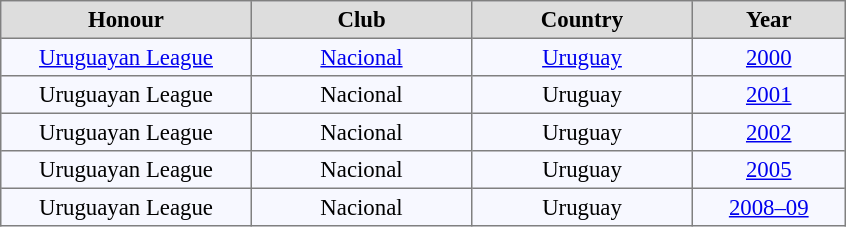<table align="center" bgcolor="#f7f8ff" cellpadding="3" cellspacing="0" border="1" style="font-size: 95%; border: gray solid 1px; border-collapse: collapse;">
<tr align=center bgcolor=#DDDDDD style="color:black;">
<th width="160">Honour</th>
<th width="140">Club</th>
<th width="140">Country</th>
<th width="95">Year</th>
</tr>
<tr align=center>
<td><a href='#'>Uruguayan League</a></td>
<td><a href='#'>Nacional</a></td>
<td><a href='#'>Uruguay</a></td>
<td><a href='#'>2000</a></td>
</tr>
<tr align=center>
<td>Uruguayan League</td>
<td>Nacional</td>
<td>Uruguay</td>
<td><a href='#'>2001</a></td>
</tr>
<tr align=center>
<td>Uruguayan League</td>
<td>Nacional</td>
<td>Uruguay</td>
<td><a href='#'>2002</a></td>
</tr>
<tr align=center>
<td>Uruguayan League</td>
<td>Nacional</td>
<td>Uruguay</td>
<td><a href='#'>2005</a></td>
</tr>
<tr align=center>
<td>Uruguayan League</td>
<td>Nacional</td>
<td>Uruguay</td>
<td><a href='#'>2008–09</a></td>
</tr>
</table>
